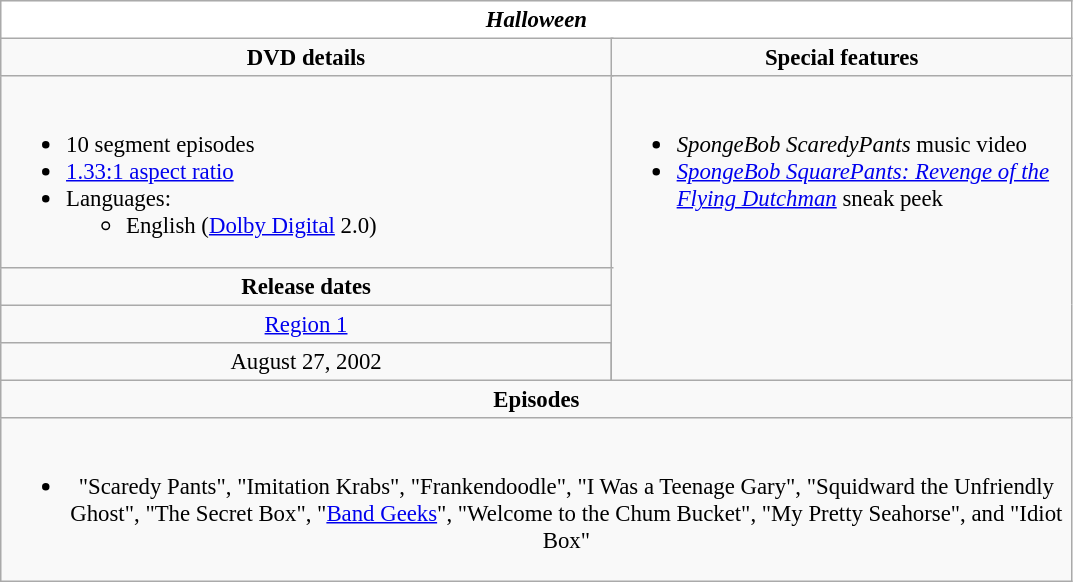<table class="wikitable" style="font-size: 95%;">
<tr style="background:#FFF; color:#000;">
<td colspan="4" align="center"><strong><em>Halloween</em></strong></td>
</tr>
<tr valign="top">
<td style="text-align:center; width:400px;" colspan="3"><strong>DVD details</strong></td>
<td style="width:300px; text-align:center;"><strong>Special features</strong></td>
</tr>
<tr valign="top">
<td colspan="3" style="text-align:left; width:400px;"><br><ul><li>10 segment episodes</li><li><a href='#'>1.33:1 aspect ratio</a></li><li>Languages:<ul><li>English (<a href='#'>Dolby Digital</a> 2.0)</li></ul></li></ul></td>
<td rowspan="4" style="text-align:left; width:300px;"><br><ul><li><em>SpongeBob ScaredyPants</em> music video</li><li><em><a href='#'>SpongeBob SquarePants: Revenge of the Flying Dutchman</a></em> sneak peek</li></ul></td>
</tr>
<tr>
<td colspan="3" style="text-align:center;"><strong>Release dates</strong></td>
</tr>
<tr>
<td colspan="3" style="text-align:center;"><a href='#'>Region 1</a></td>
</tr>
<tr style="text-align:center;">
<td>August 27, 2002</td>
</tr>
<tr>
<td style="text-align:center; width:400px;" colspan="4"><strong>Episodes</strong></td>
</tr>
<tr>
<td style="text-align:center; width:400px;" colspan="4"><br><ul><li>"Scaredy Pants", "Imitation Krabs", "Frankendoodle", "I Was a Teenage Gary", "Squidward the Unfriendly Ghost", "The Secret Box", "<a href='#'>Band Geeks</a>", "Welcome to the Chum Bucket", "My Pretty Seahorse", and "Idiot Box"</li></ul></td>
</tr>
</table>
